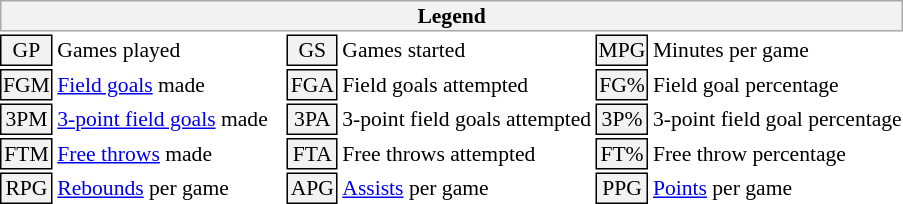<table class="toccolours" style="font-size:90%; white-space:nowrap">
<tr>
<th colspan="6" style="background-color:#F2F2F2; border: 1px solid #AAAAAA">Legend</th>
</tr>
<tr>
<td width="30px" style="text-align:center; background-color:#F2F2F2; border:1px solid black">GP</td>
<td width="150px">Games played</td>
<td width="30px" style="text-align:center; background-color:#F2F2F2; border:1px solid black">GS</td>
<td width="150px">Games started</td>
<td width="30px" style="text-align:center; background-color:#F2F2F2; border:1px solid black">MPG</td>
<td width="150px">Minutes per game</td>
</tr>
<tr>
<td style="text-align:center; background-color:#F2F2F2; border:1px solid black">FGM</td>
<td><a href='#'>Field goals</a> made</td>
<td style="text-align:center; background-color:#F2F2F2; border:1px solid black">FGA</td>
<td>Field goals attempted</td>
<td style="text-align:center; background-color:#F2F2F2; border:1px solid black">FG%</td>
<td>Field goal percentage</td>
</tr>
<tr>
<td style="text-align:center; background-color:#F2F2F2; border:1px solid black">3PM</td>
<td><a href='#'>3-point field goals</a> made</td>
<td style="text-align:center; background-color:#F2F2F2; border:1px solid black">3PA</td>
<td>3-point field goals attempted</td>
<td style="text-align:center; background-color:#F2F2F2; border:1px solid black">3P%</td>
<td>3-point field goal percentage</td>
</tr>
<tr>
<td style="text-align:center; background-color:#F2F2F2; border:1px solid black">FTM</td>
<td><a href='#'>Free throws</a> made</td>
<td style="text-align:center; background-color:#F2F2F2; border:1px solid black">FTA</td>
<td>Free throws attempted</td>
<td style="text-align:center; background-color:#F2F2F2; border:1px solid black">FT%</td>
<td>Free throw percentage</td>
</tr>
<tr>
<td style="text-align:center; background-color:#F2F2F2; border:1px solid black">RPG</td>
<td><a href='#'>Rebounds</a> per game</td>
<td style="text-align:center; background-color:#F2F2F2; border:1px solid black">APG</td>
<td><a href='#'>Assists</a> per game</td>
<td style="text-align:center; background-color:#F2F2F2; border:1px solid black">PPG</td>
<td><a href='#'>Points</a> per game</td>
</tr>
</table>
